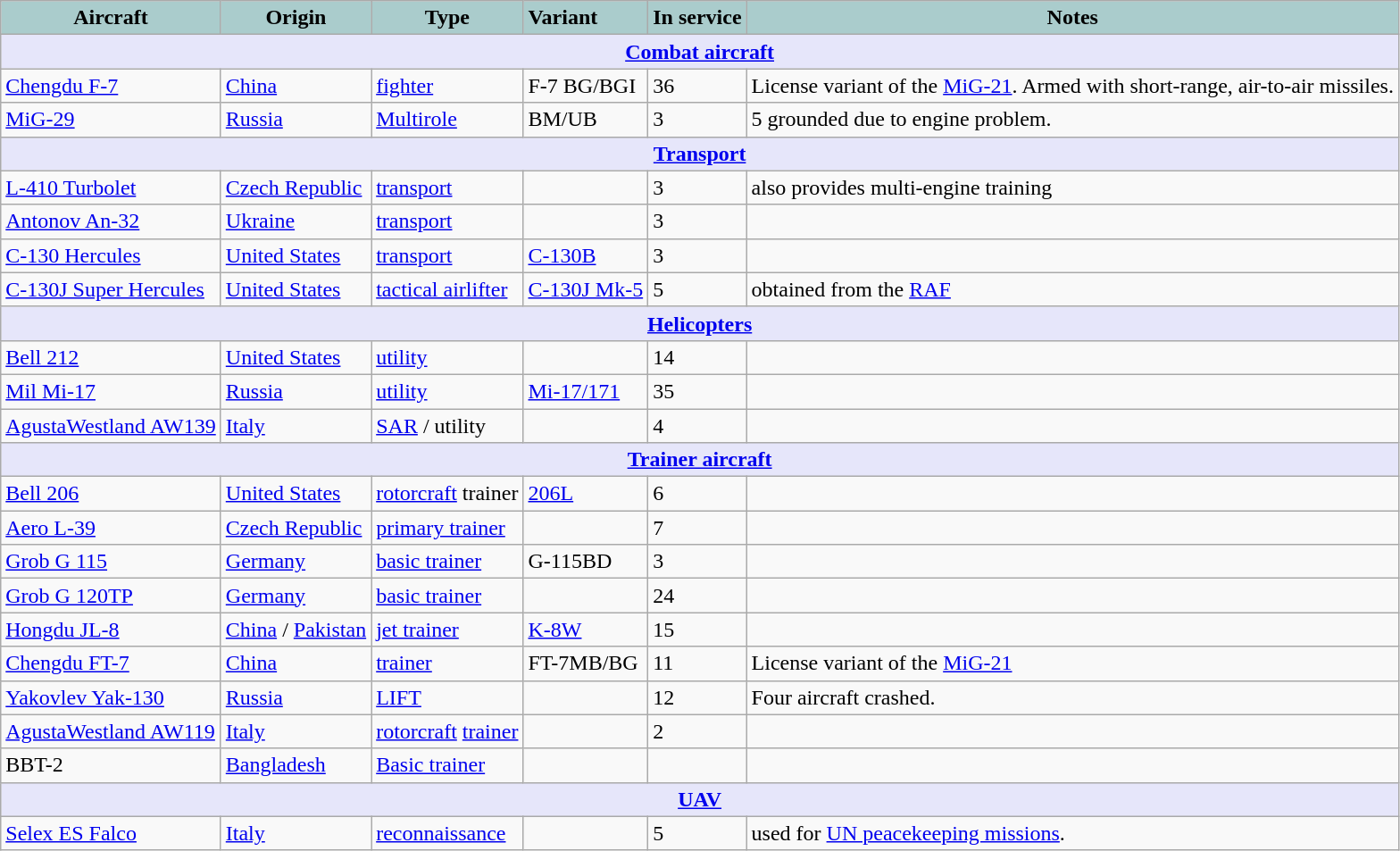<table class="wikitable">
<tr>
<th style="text-align:center; background:#acc;">Aircraft</th>
<th style="text-align: center; background:#acc;">Origin</th>
<th style="text-align:l center; background:#acc;">Type</th>
<th style="text-align:left; background:#acc;">Variant</th>
<th style="text-align:center; background:#acc;">In service</th>
<th style="text-align: center; background:#acc;">Notes</th>
</tr>
<tr>
<th colspan="6" style="align: center; background: lavender;"><a href='#'>Combat aircraft</a></th>
</tr>
<tr>
<td><a href='#'>Chengdu F-7</a></td>
<td><a href='#'>China</a></td>
<td><a href='#'>fighter</a></td>
<td>F-7 BG/BGI</td>
<td>36</td>
<td>License variant of the <a href='#'>MiG-21</a>. Armed with short-range, air-to-air missiles.</td>
</tr>
<tr>
<td><a href='#'>MiG-29</a></td>
<td><a href='#'>Russia</a></td>
<td><a href='#'>Multirole</a></td>
<td>BM/UB</td>
<td>3</td>
<td>5 grounded due to engine problem.</td>
</tr>
<tr>
<th colspan="6" style="align: center; background: lavender;"><a href='#'>Transport</a></th>
</tr>
<tr>
<td><a href='#'>L-410 Turbolet</a></td>
<td><a href='#'>Czech Republic</a></td>
<td><a href='#'>transport</a></td>
<td></td>
<td>3</td>
<td>also provides multi-engine training</td>
</tr>
<tr>
<td><a href='#'>Antonov An-32</a></td>
<td><a href='#'>Ukraine</a></td>
<td><a href='#'>transport</a></td>
<td></td>
<td>3</td>
<td></td>
</tr>
<tr>
<td><a href='#'>C-130 Hercules</a></td>
<td><a href='#'>United States</a></td>
<td><a href='#'>transport</a></td>
<td><a href='#'>C-130B</a></td>
<td>3</td>
<td></td>
</tr>
<tr>
<td><a href='#'>C-130J Super Hercules</a></td>
<td><a href='#'>United States</a></td>
<td><a href='#'>tactical airlifter</a></td>
<td><a href='#'>C-130J Mk-5</a></td>
<td>5</td>
<td>obtained from the <a href='#'>RAF</a></td>
</tr>
<tr>
<th colspan="6" style="align: center; background: lavender;"><a href='#'>Helicopters</a></th>
</tr>
<tr>
<td><a href='#'>Bell 212</a></td>
<td><a href='#'>United States</a></td>
<td><a href='#'>utility</a></td>
<td></td>
<td>14</td>
<td></td>
</tr>
<tr>
<td><a href='#'>Mil Mi-17</a></td>
<td><a href='#'>Russia</a></td>
<td><a href='#'>utility</a></td>
<td><a href='#'>Mi-17/171</a></td>
<td>35</td>
<td></td>
</tr>
<tr>
<td><a href='#'>AgustaWestland AW139</a></td>
<td><a href='#'>Italy</a></td>
<td><a href='#'>SAR</a> / utility</td>
<td></td>
<td>4</td>
<td></td>
</tr>
<tr>
<th colspan="6" style="align: center; background: lavender;"><a href='#'>Trainer aircraft</a></th>
</tr>
<tr>
<td><a href='#'>Bell 206</a></td>
<td><a href='#'>United States</a></td>
<td><a href='#'>rotorcraft</a> trainer</td>
<td><a href='#'>206L</a></td>
<td>6</td>
<td></td>
</tr>
<tr>
<td><a href='#'>Aero L-39</a></td>
<td><a href='#'>Czech Republic</a></td>
<td><a href='#'>primary trainer</a></td>
<td></td>
<td>7</td>
<td></td>
</tr>
<tr>
<td><a href='#'>Grob G 115</a></td>
<td><a href='#'>Germany</a></td>
<td><a href='#'>basic trainer</a></td>
<td>G-115BD</td>
<td>3</td>
<td></td>
</tr>
<tr>
<td><a href='#'>Grob G 120TP</a></td>
<td><a href='#'>Germany</a></td>
<td><a href='#'>basic trainer</a></td>
<td></td>
<td>24</td>
<td></td>
</tr>
<tr>
<td><a href='#'>Hongdu JL-8</a></td>
<td><a href='#'>China</a> / <a href='#'>Pakistan</a></td>
<td><a href='#'>jet trainer</a></td>
<td><a href='#'>K-8W</a></td>
<td>15</td>
<td></td>
</tr>
<tr>
<td><a href='#'>Chengdu FT-7</a></td>
<td><a href='#'>China</a></td>
<td><a href='#'>trainer</a></td>
<td>FT-7MB/BG</td>
<td>11</td>
<td>License variant of the <a href='#'>MiG-21</a></td>
</tr>
<tr>
<td><a href='#'>Yakovlev Yak-130</a></td>
<td><a href='#'>Russia</a></td>
<td><a href='#'>LIFT</a></td>
<td></td>
<td>12</td>
<td>Four aircraft crashed.</td>
</tr>
<tr>
<td><a href='#'>AgustaWestland AW119</a></td>
<td><a href='#'>Italy</a></td>
<td><a href='#'>rotorcraft</a> <a href='#'>trainer</a></td>
<td></td>
<td>2</td>
<td></td>
</tr>
<tr>
<td>BBT-2</td>
<td><a href='#'>Bangladesh</a></td>
<td><a href='#'>Basic trainer</a></td>
<td></td>
<td></td>
<td></td>
</tr>
<tr>
<th colspan="6" style="align: center; background: lavender;"><a href='#'>UAV</a></th>
</tr>
<tr>
<td><a href='#'>Selex ES Falco</a></td>
<td><a href='#'>Italy</a></td>
<td><a href='#'>reconnaissance</a></td>
<td></td>
<td>5</td>
<td>used for <a href='#'>UN peacekeeping missions</a>.</td>
</tr>
</table>
